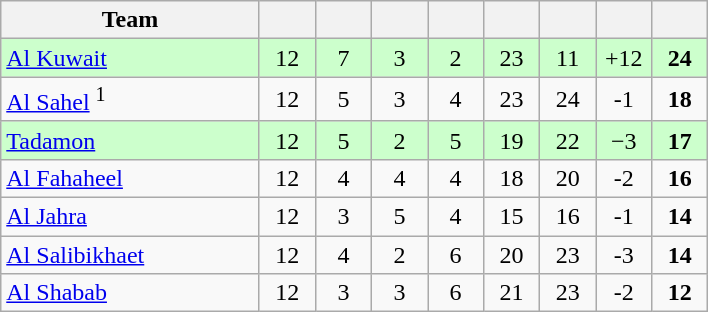<table class="wikitable" style="text-align: center;">
<tr>
<th width=165>Team</th>
<th width=30></th>
<th width=30></th>
<th width=30></th>
<th width=30></th>
<th width=30></th>
<th width=30></th>
<th width=30></th>
<th width=30></th>
</tr>
<tr style="background:#ccffcc;">
<td align=left><a href='#'>Al Kuwait</a></td>
<td>12</td>
<td>7</td>
<td>3</td>
<td>2</td>
<td>23</td>
<td>11</td>
<td>+12</td>
<td><strong>24</strong></td>
</tr>
<tr>
<td align=left><a href='#'>Al Sahel</a> <sup>1</sup></td>
<td>12</td>
<td>5</td>
<td>3</td>
<td>4</td>
<td>23</td>
<td>24</td>
<td>-1</td>
<td><strong>18</strong></td>
</tr>
<tr style="background:#ccffcc;">
<td align=left><a href='#'>Tadamon</a></td>
<td>12</td>
<td>5</td>
<td>2</td>
<td>5</td>
<td>19</td>
<td>22</td>
<td>−3</td>
<td><strong>17</strong></td>
</tr>
<tr>
<td align=left><a href='#'>Al Fahaheel</a></td>
<td>12</td>
<td>4</td>
<td>4</td>
<td>4</td>
<td>18</td>
<td>20</td>
<td>-2</td>
<td><strong>16</strong></td>
</tr>
<tr>
<td align=left><a href='#'>Al Jahra</a></td>
<td>12</td>
<td>3</td>
<td>5</td>
<td>4</td>
<td>15</td>
<td>16</td>
<td>-1</td>
<td><strong>14</strong></td>
</tr>
<tr>
<td align=left><a href='#'>Al Salibikhaet</a></td>
<td>12</td>
<td>4</td>
<td>2</td>
<td>6</td>
<td>20</td>
<td>23</td>
<td>-3</td>
<td><strong>14</strong></td>
</tr>
<tr>
<td align=left><a href='#'>Al Shabab</a></td>
<td>12</td>
<td>3</td>
<td>3</td>
<td>6</td>
<td>21</td>
<td>23</td>
<td>-2</td>
<td><strong>12</strong></td>
</tr>
</table>
